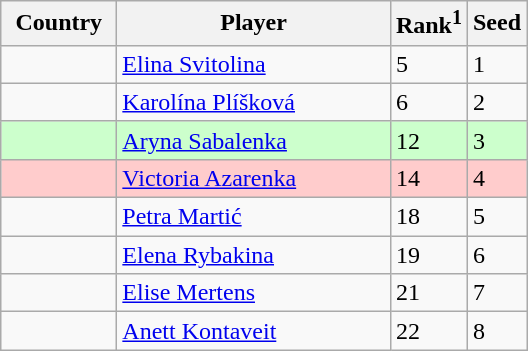<table class="sortable wikitable">
<tr>
<th width="70">Country</th>
<th width="175">Player</th>
<th>Rank<sup>1</sup></th>
<th>Seed</th>
</tr>
<tr>
<td></td>
<td><a href='#'>Elina Svitolina</a></td>
<td>5</td>
<td>1</td>
</tr>
<tr>
<td></td>
<td><a href='#'>Karolína Plíšková</a></td>
<td>6</td>
<td>2</td>
</tr>
<tr style="background:#cfc;">
<td></td>
<td><a href='#'>Aryna Sabalenka</a></td>
<td>12</td>
<td>3</td>
</tr>
<tr style="background:#fcc;">
<td></td>
<td><a href='#'>Victoria Azarenka</a></td>
<td>14</td>
<td>4</td>
</tr>
<tr>
<td></td>
<td><a href='#'>Petra Martić</a></td>
<td>18</td>
<td>5</td>
</tr>
<tr>
<td></td>
<td><a href='#'>Elena Rybakina</a></td>
<td>19</td>
<td>6</td>
</tr>
<tr>
<td></td>
<td><a href='#'>Elise Mertens</a></td>
<td>21</td>
<td>7</td>
</tr>
<tr>
<td></td>
<td><a href='#'>Anett Kontaveit</a></td>
<td>22</td>
<td>8</td>
</tr>
</table>
